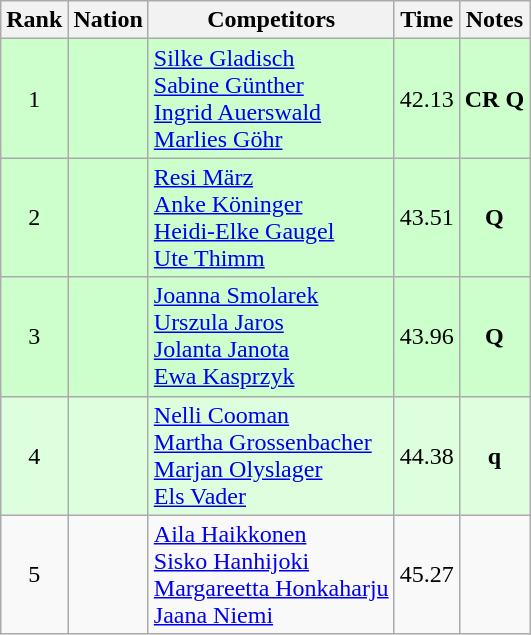<table class="wikitable sortable" style="text-align:center">
<tr>
<th>Rank</th>
<th>Nation</th>
<th>Competitors</th>
<th>Time</th>
<th>Notes</th>
</tr>
<tr bgcolor=ccffcc>
<td>1</td>
<td align=left></td>
<td align=left><a href='#'>Silke Gladisch</a><br><a href='#'>Sabine Günther</a><br><a href='#'>Ingrid Auerswald</a><br><a href='#'>Marlies Göhr</a></td>
<td>42.13</td>
<td><strong>CR Q</strong></td>
</tr>
<tr bgcolor=ccffcc>
<td>2</td>
<td align=left></td>
<td align=left><a href='#'>Resi März</a><br><a href='#'>Anke Köninger</a><br><a href='#'>Heidi-Elke Gaugel</a><br><a href='#'>Ute Thimm</a></td>
<td>43.51</td>
<td><strong>Q</strong></td>
</tr>
<tr bgcolor=ccffcc>
<td>3</td>
<td align=left></td>
<td align=left><a href='#'>Joanna Smolarek</a><br><a href='#'>Urszula Jaros</a><br><a href='#'>Jolanta Janota</a><br><a href='#'>Ewa Kasprzyk</a></td>
<td>43.96</td>
<td><strong>Q</strong></td>
</tr>
<tr bgcolor=ddffdd>
<td>4</td>
<td align=left></td>
<td align=left><a href='#'>Nelli Cooman</a><br><a href='#'>Martha Grossenbacher</a><br><a href='#'>Marjan Olyslager</a><br><a href='#'>Els Vader</a></td>
<td>44.38</td>
<td><strong>q</strong></td>
</tr>
<tr>
<td>5</td>
<td align=left></td>
<td align=left><a href='#'>Aila Haikkonen</a><br><a href='#'>Sisko Hanhijoki</a><br><a href='#'>Margareetta Honkaharju</a><br><a href='#'>Jaana Niemi</a></td>
<td>45.27</td>
<td></td>
</tr>
</table>
